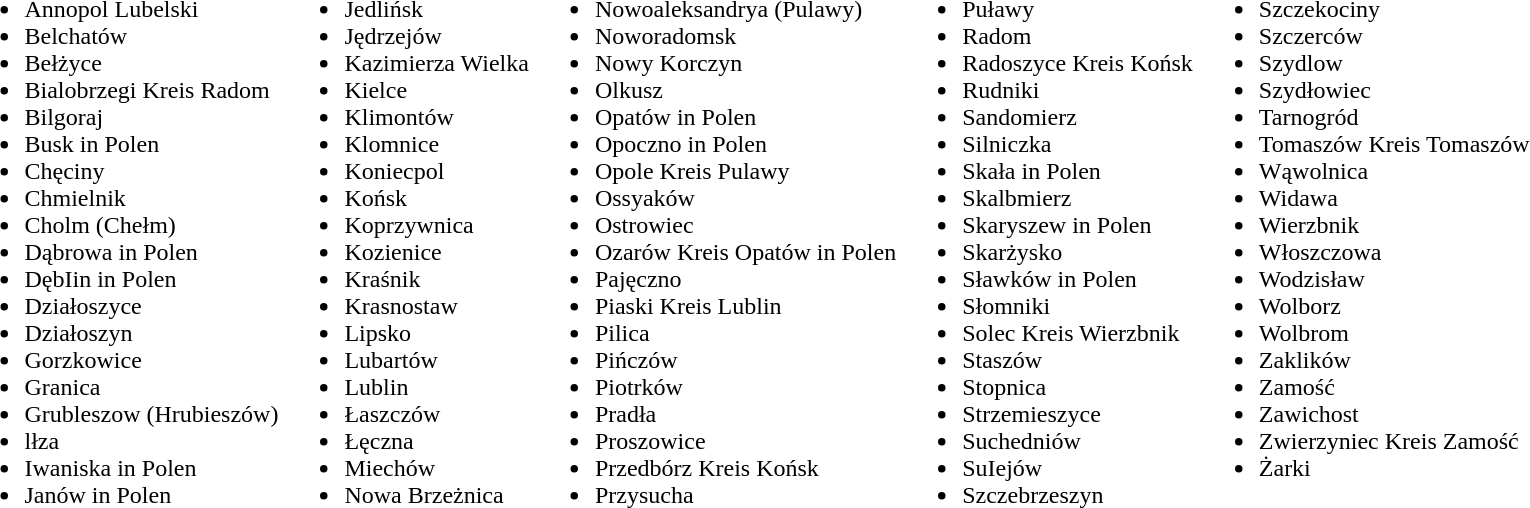<table>
<tr>
<td><br><ul><li>Annopol Lubelski</li><li>Belchatów</li><li>Bełżyce</li><li>Bialobrzegi Kreis Radom</li><li>Bilgoraj</li><li>Busk in Polen</li><li>Chęciny</li><li>Chmielnik</li><li>Cholm (Chełm)</li><li>Dąbrowa in Polen</li><li>DębIin in Polen</li><li>Działoszyce</li><li>Działoszyn</li><li>Gorzkowice</li><li>Granica</li><li>Grubleszow (Hrubieszów)</li><li>lłza</li><li>Iwaniska in Polen</li><li>Janów in Polen</li></ul></td>
<td><br><ul><li>Jedlińsk</li><li>Jędrzejów</li><li>Kazimierza Wielka</li><li>Kielce</li><li>Klimontów</li><li>Klomnice</li><li>Koniecpol</li><li>Końsk</li><li>Koprzywnica</li><li>Kozienice</li><li>Kraśnik</li><li>Krasnostaw</li><li>Lipsko</li><li>Lubartów</li><li>Lublin</li><li>Łaszczów</li><li>Łęczna</li><li>Miechów</li><li>Nowa Brzeżnica</li></ul></td>
<td><br><ul><li>Nowoaleksandrya (Pulawy)</li><li>Noworadomsk</li><li>Nowy Korczyn</li><li>Olkusz</li><li>Opatów in Polen</li><li>Opoczno in Polen</li><li>Opole Kreis Pulawy</li><li>Ossyaków</li><li>Ostrowiec</li><li>Ozarów Kreis Opatów in Polen</li><li>Pajęczno</li><li>Piaski Kreis Lublin</li><li>Pilica</li><li>Pińczów</li><li>Piotrków</li><li>Pradła</li><li>Proszowice</li><li>Przedbórz Kreis Końsk</li><li>Przysucha</li></ul></td>
<td><br><ul><li>Puławy</li><li>Radom</li><li>Radoszyce Kreis Końsk</li><li>Rudniki</li><li>Sandomierz</li><li>Silniczka</li><li>Skała in Polen</li><li>Skalbmierz</li><li>Skaryszew in Polen</li><li>Skarżysko</li><li>Sławków in Polen</li><li>Słomniki</li><li>Solec Kreis Wierzbnik</li><li>Staszów</li><li>Stopnica</li><li>Strzemieszyce</li><li>Suchedniów</li><li>SuIejów</li><li>Szczebrzeszyn</li></ul></td>
<td><br><ul><li>Szczekociny</li><li>Szczerców</li><li>Szydlow</li><li>Szydłowiec</li><li>Tarnogród</li><li>Tomaszów Kreis Tomaszów</li><li>Wąwolnica</li><li>Widawa</li><li>Wierzbnik</li><li>Włoszczowa</li><li>Wodzisław</li><li>Wolborz</li><li>Wolbrom</li><li>Zaklików</li><li>Zamość</li><li>Zawichost</li><li>Zwierzyniec Kreis Zamość</li><li>Żarki</li></ul><br></td>
</tr>
</table>
